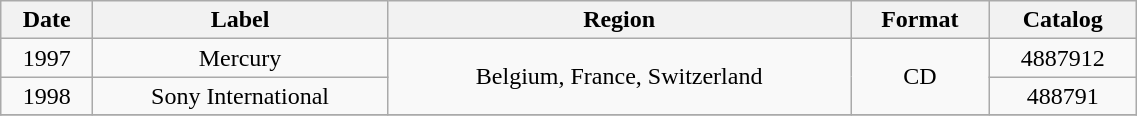<table class="wikitable" width="60%" border="1">
<tr>
<th>Date</th>
<th>Label</th>
<th>Region</th>
<th>Format</th>
<th>Catalog</th>
</tr>
<tr>
<td align=center>1997</td>
<td align=center>Mercury</td>
<td rowspan=2 align=center>Belgium, France, Switzerland</td>
<td rowspan=2 align=center>CD</td>
<td align=center>4887912</td>
</tr>
<tr>
<td align=center>1998</td>
<td align=center>Sony International</td>
<td align=center>488791</td>
</tr>
<tr>
</tr>
</table>
